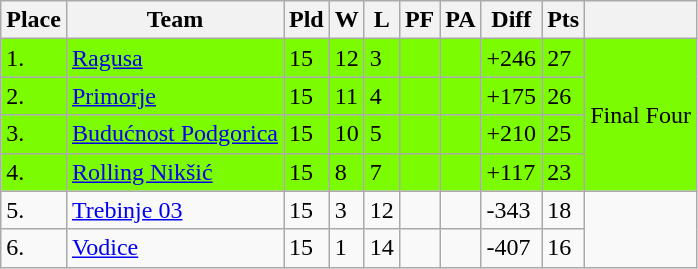<table class="wikitable">
<tr>
<th>Place</th>
<th>Team</th>
<th>Pld</th>
<th>W</th>
<th>L</th>
<th>PF</th>
<th>PA</th>
<th>Diff</th>
<th>Pts</th>
<th></th>
</tr>
<tr bgcolor="lawngreen">
<td>1.</td>
<td> <a href='#'>Ragusa</a></td>
<td>15</td>
<td>12</td>
<td>3</td>
<td></td>
<td></td>
<td>+246</td>
<td>27</td>
<td rowspan="4">Final Four</td>
</tr>
<tr bgcolor="lawngreen">
<td>2.</td>
<td> <a href='#'>Primorje</a></td>
<td>15</td>
<td>11</td>
<td>4</td>
<td></td>
<td></td>
<td>+175</td>
<td>26</td>
</tr>
<tr bgcolor="lawngreen">
<td>3.</td>
<td> <a href='#'>Budućnost Podgorica</a></td>
<td>15</td>
<td>10</td>
<td>5</td>
<td></td>
<td></td>
<td>+210</td>
<td>25</td>
</tr>
<tr bgcolor="lawngreen">
<td>4.</td>
<td> <a href='#'>Rolling Nikšić</a></td>
<td>15</td>
<td>8</td>
<td>7</td>
<td></td>
<td></td>
<td>+117</td>
<td>23</td>
</tr>
<tr>
<td>5.</td>
<td> <a href='#'>Trebinje 03</a></td>
<td>15</td>
<td>3</td>
<td>12</td>
<td></td>
<td></td>
<td>-343</td>
<td>18</td>
<td rowspan="2"></td>
</tr>
<tr>
<td>6.</td>
<td> <a href='#'>Vodice</a></td>
<td>15</td>
<td>1</td>
<td>14</td>
<td></td>
<td></td>
<td>-407</td>
<td>16</td>
</tr>
</table>
